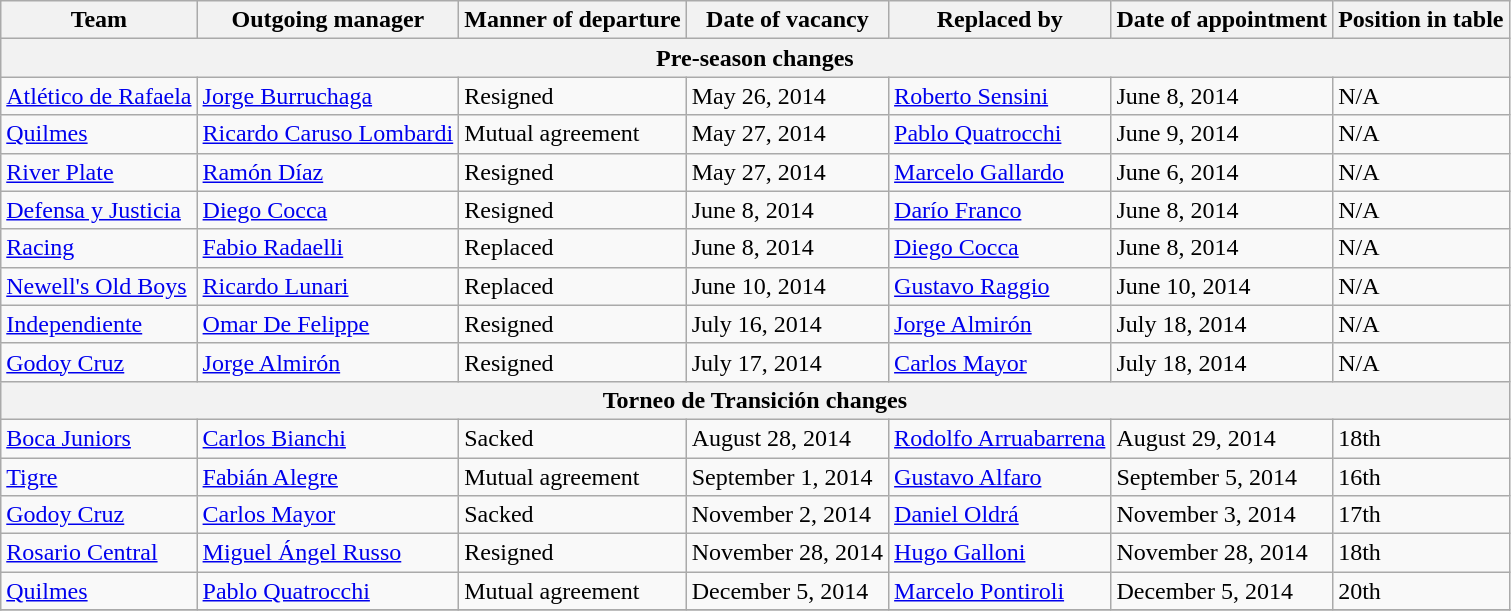<table class="wikitable" border="1">
<tr>
<th>Team</th>
<th>Outgoing manager</th>
<th>Manner of departure</th>
<th>Date of vacancy</th>
<th>Replaced by</th>
<th>Date of appointment</th>
<th>Position in table</th>
</tr>
<tr>
<th colspan=7>Pre-season changes</th>
</tr>
<tr>
<td><a href='#'>Atlético de Rafaela</a></td>
<td> <a href='#'>Jorge Burruchaga</a></td>
<td>Resigned</td>
<td>May 26, 2014</td>
<td> <a href='#'>Roberto Sensini</a></td>
<td>June 8, 2014</td>
<td>N/A</td>
</tr>
<tr>
<td><a href='#'>Quilmes</a></td>
<td> <a href='#'>Ricardo Caruso Lombardi</a></td>
<td>Mutual agreement</td>
<td>May 27, 2014</td>
<td> <a href='#'>Pablo Quatrocchi</a></td>
<td>June 9, 2014</td>
<td>N/A</td>
</tr>
<tr>
<td><a href='#'>River Plate</a></td>
<td> <a href='#'>Ramón Díaz</a></td>
<td>Resigned</td>
<td>May 27, 2014</td>
<td> <a href='#'>Marcelo Gallardo</a></td>
<td>June 6, 2014</td>
<td>N/A</td>
</tr>
<tr>
<td><a href='#'>Defensa y Justicia</a></td>
<td> <a href='#'>Diego Cocca</a></td>
<td>Resigned</td>
<td>June 8, 2014</td>
<td> <a href='#'>Darío Franco</a></td>
<td>June 8, 2014</td>
<td>N/A</td>
</tr>
<tr>
<td><a href='#'>Racing</a></td>
<td> <a href='#'>Fabio Radaelli</a></td>
<td>Replaced</td>
<td>June 8, 2014</td>
<td> <a href='#'>Diego Cocca</a></td>
<td>June 8, 2014</td>
<td>N/A</td>
</tr>
<tr>
<td><a href='#'>Newell's Old Boys</a></td>
<td> <a href='#'>Ricardo Lunari</a></td>
<td>Replaced</td>
<td>June 10, 2014</td>
<td> <a href='#'>Gustavo Raggio</a></td>
<td>June 10, 2014</td>
<td>N/A</td>
</tr>
<tr>
<td><a href='#'>Independiente</a></td>
<td> <a href='#'>Omar De Felippe</a></td>
<td>Resigned</td>
<td>July 16, 2014</td>
<td> <a href='#'>Jorge Almirón</a></td>
<td>July 18, 2014</td>
<td>N/A</td>
</tr>
<tr>
<td><a href='#'>Godoy Cruz</a></td>
<td> <a href='#'>Jorge Almirón</a></td>
<td>Resigned</td>
<td>July 17, 2014</td>
<td> <a href='#'>Carlos Mayor</a></td>
<td>July 18, 2014</td>
<td>N/A</td>
</tr>
<tr>
<th colspan=7>Torneo de Transición changes</th>
</tr>
<tr>
<td><a href='#'>Boca Juniors</a></td>
<td> <a href='#'>Carlos Bianchi</a></td>
<td>Sacked</td>
<td>August 28, 2014</td>
<td> <a href='#'>Rodolfo Arruabarrena</a></td>
<td>August 29, 2014</td>
<td>18th</td>
</tr>
<tr>
<td><a href='#'>Tigre</a></td>
<td> <a href='#'>Fabián Alegre</a></td>
<td>Mutual agreement</td>
<td>September 1, 2014</td>
<td> <a href='#'>Gustavo Alfaro</a> </td>
<td>September 5, 2014</td>
<td>16th</td>
</tr>
<tr>
<td><a href='#'>Godoy Cruz</a></td>
<td> <a href='#'>Carlos Mayor</a></td>
<td>Sacked</td>
<td>November 2, 2014</td>
<td> <a href='#'>Daniel Oldrá</a> </td>
<td>November 3, 2014</td>
<td>17th</td>
</tr>
<tr>
<td><a href='#'>Rosario Central</a></td>
<td> <a href='#'>Miguel Ángel Russo</a></td>
<td>Resigned</td>
<td>November 28, 2014</td>
<td> <a href='#'>Hugo Galloni</a> </td>
<td>November 28, 2014</td>
<td>18th</td>
</tr>
<tr>
<td><a href='#'>Quilmes</a></td>
<td> <a href='#'>Pablo Quatrocchi</a></td>
<td>Mutual agreement</td>
<td>December 5, 2014</td>
<td> <a href='#'>Marcelo Pontiroli</a> </td>
<td>December 5, 2014</td>
<td>20th</td>
</tr>
<tr>
</tr>
</table>
